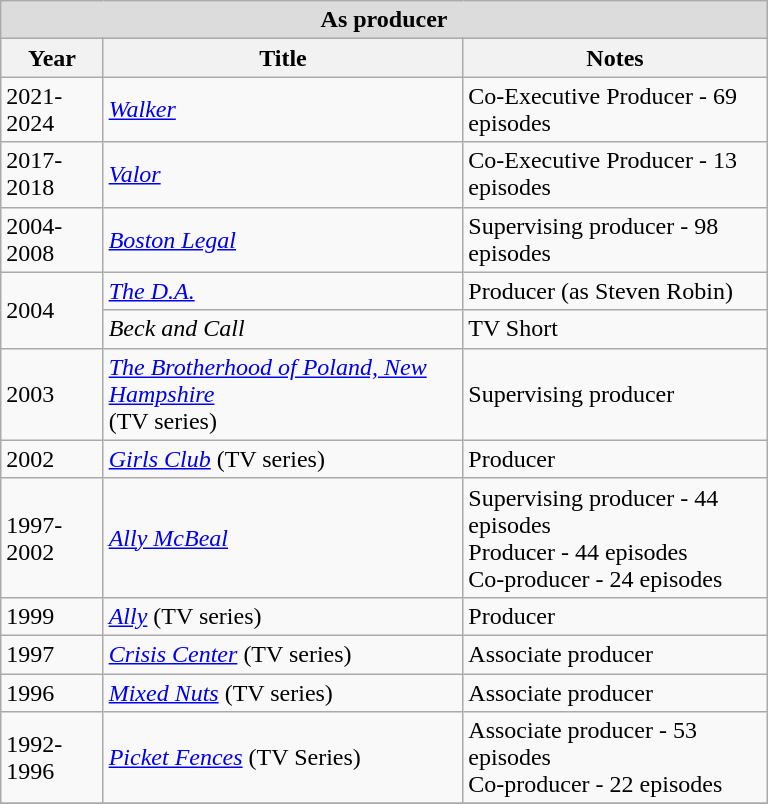<table class="wikitable sortable" style="width:32em;">
<tr>
<th colspan="3" style="background-color:#DCDCDC;color:black;"><strong>As producer</strong></th>
</tr>
<tr style="text-align:center;">
<th>Year</th>
<th>Title</th>
<th>Notes</th>
</tr>
<tr>
<td>2021-2024</td>
<td><em><a href='#'>Walker</a></em></td>
<td>Co-Executive Producer - 69 episodes</td>
</tr>
<tr>
<td>2017-2018</td>
<td><em><a href='#'>Valor</a></em></td>
<td>Co-Executive Producer - 13 episodes</td>
</tr>
<tr>
<td>2004-2008</td>
<td><em><a href='#'>Boston Legal</a></em></td>
<td>Supervising producer - 98 episodes</td>
</tr>
<tr>
<td rowspan=2>2004</td>
<td><em><a href='#'>The D.A.</a></em></td>
<td>Producer (as Steven Robin)</td>
</tr>
<tr>
<td><em>Beck and Call</em></td>
<td>TV Short</td>
</tr>
<tr>
<td>2003</td>
<td><em><a href='#'>The Brotherhood of Poland, New Hampshire</a></em><br> (TV series)</td>
<td>Supervising producer</td>
</tr>
<tr>
<td>2002</td>
<td><em><a href='#'>Girls Club</a></em> (TV series)</td>
<td>Producer</td>
</tr>
<tr>
<td>1997-2002</td>
<td><em><a href='#'>Ally McBeal</a></em></td>
<td>Supervising producer - 44 episodes <br> Producer - 44 episodes <br> Co-producer - 24 episodes</td>
</tr>
<tr>
<td>1999</td>
<td><em><a href='#'>Ally</a></em> (TV series)</td>
<td>Producer</td>
</tr>
<tr>
<td>1997</td>
<td><em><a href='#'>Crisis Center</a></em> (TV series)</td>
<td>Associate producer</td>
</tr>
<tr>
<td>1996</td>
<td><em><a href='#'>Mixed Nuts</a></em> (TV series)</td>
<td>Associate producer</td>
</tr>
<tr>
<td>1992-1996</td>
<td><em><a href='#'>Picket Fences</a></em> (TV Series)</td>
<td>Associate producer - 53 episodes <br> Co-producer - 22 episodes</td>
</tr>
<tr>
</tr>
</table>
